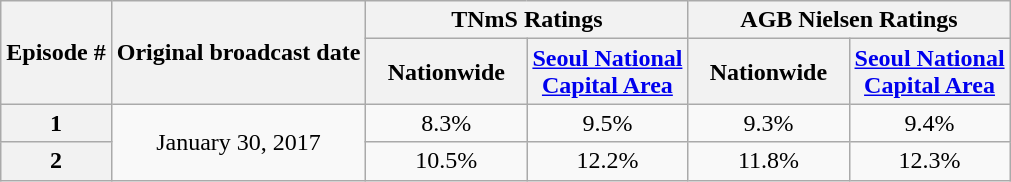<table class=wikitable style="text-align:center">
<tr>
<th rowspan="2">Episode #</th>
<th rowspan="2">Original broadcast date</th>
<th colspan="2">TNmS Ratings</th>
<th colspan="2">AGB Nielsen Ratings</th>
</tr>
<tr>
<th width=100>Nationwide</th>
<th width=100><a href='#'>Seoul National Capital Area</a></th>
<th width=100>Nationwide</th>
<th width=100><a href='#'>Seoul National Capital Area</a></th>
</tr>
<tr>
<th>1</th>
<td rowspan=2>January 30, 2017</td>
<td>8.3%</td>
<td>9.5%</td>
<td>9.3%</td>
<td>9.4%</td>
</tr>
<tr>
<th>2</th>
<td>10.5%</td>
<td>12.2%</td>
<td>11.8%</td>
<td>12.3%</td>
</tr>
</table>
